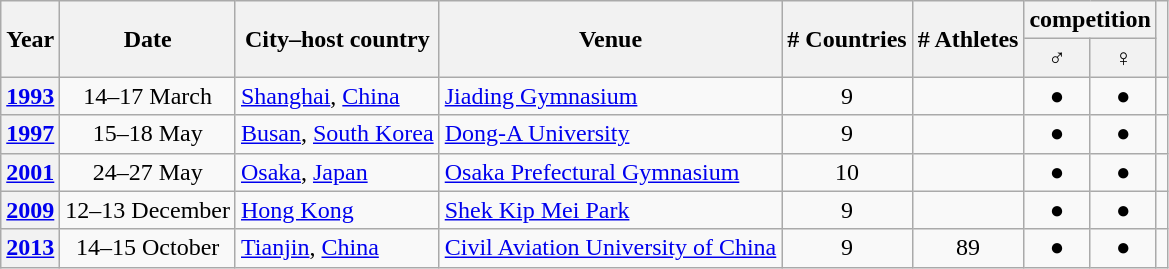<table class="wikitable" style="text-align:center">
<tr>
<th rowspan=2>Year</th>
<th rowspan=2>Date</th>
<th rowspan=2>City–host country</th>
<th rowspan=2>Venue</th>
<th rowspan=2># Countries</th>
<th rowspan=2># Athletes</th>
<th colspan=2>competition</th>
<th rowspan=2></th>
</tr>
<tr>
<th>♂</th>
<th>♀</th>
</tr>
<tr>
<th><a href='#'>1993</a></th>
<td>14–17 March</td>
<td align=left> <a href='#'>Shanghai</a>, <a href='#'>China</a></td>
<td align=left><a href='#'>Jiading Gymnasium</a></td>
<td>9</td>
<td></td>
<td>●</td>
<td>●</td>
<td></td>
</tr>
<tr>
<th><a href='#'>1997</a></th>
<td>15–18 May</td>
<td align=left> <a href='#'>Busan</a>, <a href='#'>South Korea</a></td>
<td align=left><a href='#'>Dong-A University</a></td>
<td>9</td>
<td></td>
<td>●</td>
<td>●</td>
<td></td>
</tr>
<tr>
<th><a href='#'>2001</a></th>
<td>24–27 May</td>
<td align=left> <a href='#'>Osaka</a>, <a href='#'>Japan</a></td>
<td align=left><a href='#'>Osaka Prefectural Gymnasium</a></td>
<td>10</td>
<td></td>
<td>●</td>
<td>●</td>
<td></td>
</tr>
<tr>
<th><a href='#'>2009</a></th>
<td>12–13 December</td>
<td align=left> <a href='#'>Hong Kong</a></td>
<td align=left><a href='#'>Shek Kip Mei Park</a></td>
<td>9</td>
<td></td>
<td>●</td>
<td>●</td>
<td></td>
</tr>
<tr>
<th><a href='#'>2013</a></th>
<td>14–15 October</td>
<td align=left> <a href='#'>Tianjin</a>, <a href='#'>China</a></td>
<td align=left><a href='#'>Civil Aviation University of China</a></td>
<td>9</td>
<td>89</td>
<td>●</td>
<td>●</td>
<td></td>
</tr>
</table>
